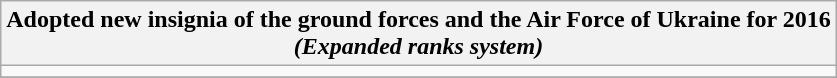<table class="wikitable" style="text-align:center;">
<tr>
<th>Adopted new insignia of the ground forces and the Air Force of Ukraine for 2016<br><em>(Expanded ranks system)</em></th>
</tr>
<tr>
<td></td>
</tr>
<tr>
</tr>
</table>
